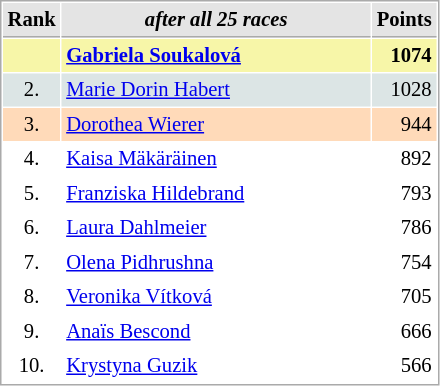<table cellspacing="1" cellpadding="3" style="border:1px solid #aaa; font-size:86%;">
<tr style="background:#e4e4e4;">
<th style="border-bottom:1px solid #aaa; width:10px;">Rank</th>
<th style="border-bottom:1px solid #aaa; width:200px; white-space:nowrap;"><em>after all 25 races</em></th>
<th style="border-bottom:1px solid #aaa; width:20px;">Points</th>
</tr>
<tr style="background:#f7f6a8;">
<td style="text-align:center"></td>
<td> <strong><a href='#'>Gabriela Soukalová</a></strong></td>
<td style="text-align:right"><strong>1074</strong></td>
</tr>
<tr style="background:#dce5e5;">
<td style="text-align:center">2.</td>
<td> <a href='#'>Marie Dorin Habert</a></td>
<td style="text-align:right">1028</td>
</tr>
<tr style="background:#ffdab9;">
<td style="text-align:center">3.</td>
<td> <a href='#'>Dorothea Wierer</a></td>
<td style="text-align:right">944</td>
</tr>
<tr>
<td style="text-align:center">4.</td>
<td> <a href='#'>Kaisa Mäkäräinen</a></td>
<td style="text-align:right">892</td>
</tr>
<tr>
<td style="text-align:center">5.</td>
<td> <a href='#'>Franziska Hildebrand</a></td>
<td style="text-align:right">793</td>
</tr>
<tr>
<td style="text-align:center">6.</td>
<td> <a href='#'>Laura Dahlmeier</a></td>
<td style="text-align:right">786</td>
</tr>
<tr>
<td style="text-align:center">7.</td>
<td> <a href='#'>Olena Pidhrushna</a></td>
<td style="text-align:right">754</td>
</tr>
<tr>
<td style="text-align:center">8.</td>
<td> <a href='#'>Veronika Vítková</a></td>
<td style="text-align:right">705</td>
</tr>
<tr>
<td style="text-align:center">9.</td>
<td> <a href='#'>Anaïs Bescond</a></td>
<td style="text-align:right">666</td>
</tr>
<tr>
<td style="text-align:center">10.</td>
<td> <a href='#'>Krystyna Guzik</a></td>
<td style="text-align:right">566</td>
</tr>
</table>
